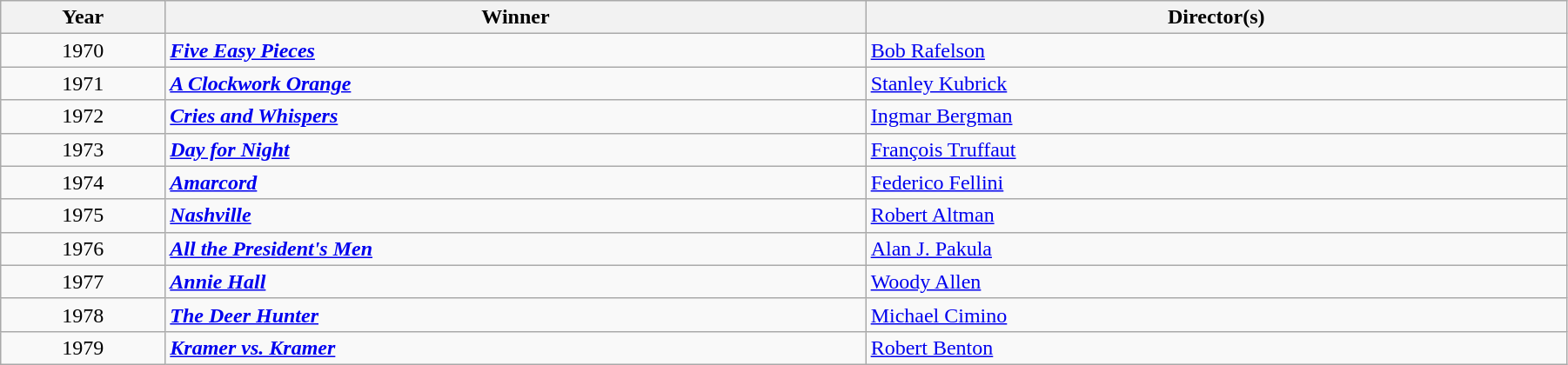<table class="wikitable" width="95%" cellpadding="5">
<tr>
<th width="100"><strong>Year</strong></th>
<th width="450"><strong>Winner</strong></th>
<th width="450"><strong>Director(s)</strong></th>
</tr>
<tr>
<td style="text-align:center;">1970</td>
<td><strong><em><a href='#'>Five Easy Pieces</a></em></strong></td>
<td><a href='#'>Bob Rafelson</a></td>
</tr>
<tr>
<td style="text-align:center;">1971</td>
<td><strong><em><a href='#'>A Clockwork Orange</a></em></strong></td>
<td><a href='#'>Stanley Kubrick</a></td>
</tr>
<tr>
<td style="text-align:center;">1972</td>
<td><em><a href='#'><strong>Cries and Whispers</strong></a></em></td>
<td><a href='#'>Ingmar Bergman</a></td>
</tr>
<tr>
<td style="text-align:center;">1973</td>
<td><em><a href='#'><strong>Day for Night</strong></a></em></td>
<td><a href='#'>François Truffaut</a></td>
</tr>
<tr>
<td style="text-align:center;">1974</td>
<td><strong><em><a href='#'>Amarcord</a></em></strong></td>
<td><a href='#'>Federico Fellini</a></td>
</tr>
<tr>
<td style="text-align:center;">1975</td>
<td><strong><em><a href='#'>Nashville</a></em></strong></td>
<td><a href='#'>Robert Altman</a></td>
</tr>
<tr>
<td style="text-align:center;">1976</td>
<td><strong><em><a href='#'>All the President's Men</a></em></strong></td>
<td><a href='#'>Alan J. Pakula</a></td>
</tr>
<tr>
<td style="text-align:center;">1977</td>
<td><strong><em><a href='#'>Annie Hall</a></em></strong></td>
<td><a href='#'>Woody Allen</a></td>
</tr>
<tr>
<td style="text-align:center;">1978</td>
<td><strong><em><a href='#'>The Deer Hunter</a></em></strong></td>
<td><a href='#'>Michael Cimino</a></td>
</tr>
<tr>
<td style="text-align:center;">1979</td>
<td><strong><em><a href='#'>Kramer vs. Kramer</a></em></strong></td>
<td><a href='#'>Robert Benton</a></td>
</tr>
</table>
